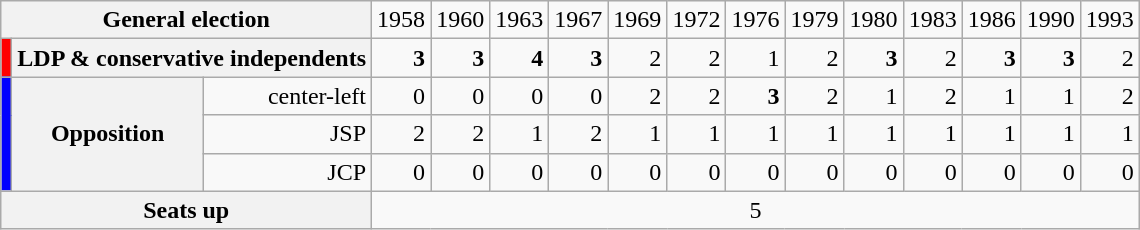<table class="wikitable" border="1">
<tr>
<th colspan="3">General election</th>
<td>1958</td>
<td>1960</td>
<td>1963</td>
<td>1967</td>
<td>1969</td>
<td>1972</td>
<td>1976</td>
<td>1979</td>
<td>1980</td>
<td>1983</td>
<td>1986</td>
<td>1990</td>
<td>1993</td>
</tr>
<tr align="right">
<td bgcolor=red></td>
<th colspan="2">LDP & conservative independents</th>
<td><strong>3</strong></td>
<td><strong>3</strong></td>
<td><strong>4</strong></td>
<td><strong>3</strong></td>
<td>2</td>
<td>2</td>
<td>1</td>
<td>2</td>
<td><strong>3</strong></td>
<td>2</td>
<td><strong>3</strong></td>
<td><strong>3</strong></td>
<td>2</td>
</tr>
<tr align="right">
<td rowspan="3" bgcolor=blue></td>
<th rowspan="3">Opposition</th>
<td>center-left</td>
<td>0</td>
<td>0</td>
<td>0</td>
<td>0</td>
<td>2</td>
<td>2</td>
<td><strong>3</strong></td>
<td>2</td>
<td>1</td>
<td>2</td>
<td>1</td>
<td>1</td>
<td>2</td>
</tr>
<tr align="right">
<td>JSP</td>
<td>2</td>
<td>2</td>
<td>1</td>
<td>2</td>
<td>1</td>
<td>1</td>
<td>1</td>
<td>1</td>
<td>1</td>
<td>1</td>
<td>1</td>
<td>1</td>
<td>1</td>
</tr>
<tr align="right">
<td>JCP</td>
<td>0</td>
<td>0</td>
<td>0</td>
<td>0</td>
<td>0</td>
<td>0</td>
<td>0</td>
<td>0</td>
<td>0</td>
<td>0</td>
<td>0</td>
<td>0</td>
<td>0</td>
</tr>
<tr align="center">
<th colspan="3">Seats up</th>
<td colspan="13">5</td>
</tr>
</table>
